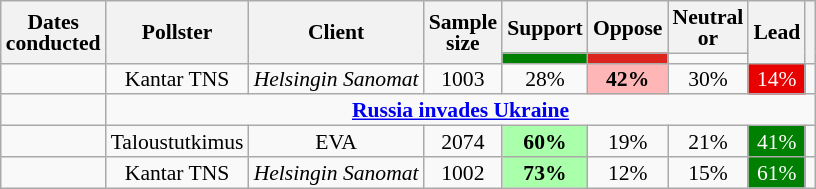<table class="wikitable sortable mw-datatable mw-collapsible " style="text-align:center;font-size:90%;line-height:14px;">
<tr>
<th rowspan="2">Dates<br>conducted</th>
<th rowspan="2">Pollster</th>
<th rowspan="2">Client</th>
<th rowspan="2" class="unsortable">Sample<br>size</th>
<th data-sort-type="number">Support</th>
<th data-sort-type="number">Oppose</th>
<th data-sort-type="number">Neutral<br>or </th>
<th rowspan="2" data-sort-type="number">Lead</th>
<th rowspan="2" class="unsortable"></th>
</tr>
<tr>
<th data-sort-type="number" style="background:green;"></th>
<th data-sort-type="number" style="background:#dc241f;"></th>
</tr>
<tr>
<td></td>
<td>Kantar TNS</td>
<td><em>Helsingin Sanomat</em></td>
<td>1003</td>
<td>28%</td>
<td style="background:#ffb6b6;"><strong>42%</strong></td>
<td>30%</td>
<td style="background:#e90000; color:white;" data-sort-value="-14%">14%</td>
<td></td>
</tr>
<tr>
<td></td>
<td colspan="8"><strong><a href='#'>Russia invades Ukraine</a></strong></td>
</tr>
<tr>
<td></td>
<td>Taloustutkimus</td>
<td>EVA</td>
<td>2074</td>
<td style="background:#aaffaa;"><strong>60%</strong></td>
<td>19%</td>
<td>21%</td>
<td style="background:green;color:#FFFFFF;" data-sort-value="41%">41%</td>
<td></td>
</tr>
<tr>
<td></td>
<td>Kantar TNS</td>
<td><em>Helsingin Sanomat</em></td>
<td>1002</td>
<td style="background:#aaffaa;"><strong>73%</strong></td>
<td>12%</td>
<td>15%</td>
<td style="background:green;color:#FFFFFF;" data-sort-value="61%">61%</td>
<td></td>
</tr>
</table>
